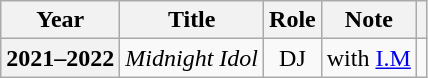<table class="wikitable plainrowheaders" style="text-align: center;">
<tr>
<th scope="col">Year</th>
<th scope="col">Title</th>
<th scope="col">Role</th>
<th scope="col">Note</th>
<th scope="col" class="unsortable"></th>
</tr>
<tr>
<th scope="row">2021–2022</th>
<td><em>Midnight Idol</em></td>
<td>DJ</td>
<td>with <a href='#'>I.M</a></td>
<td></td>
</tr>
</table>
